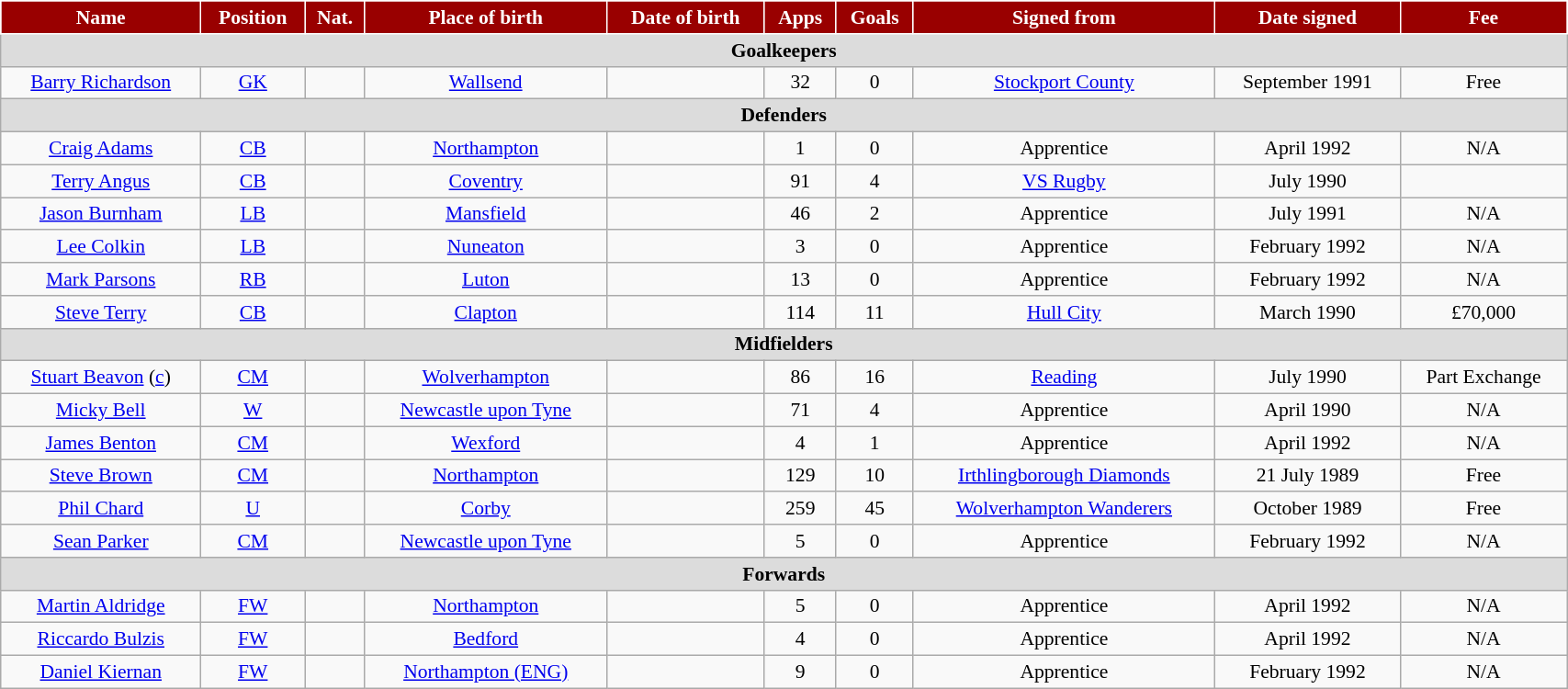<table class="wikitable" style="text-align:center; font-size:90%; width:90%;">
<tr>
<th style="background:#900; color:white; border:1px solid #FFF; text-align:center;">Name</th>
<th style="background:#900; color:white; border:1px solid #FFF; text-align:center;">Position</th>
<th style="background:#900; color:white; border:1px solid #FFF; text-align:center;">Nat.</th>
<th style="background:#900; color:white; border:1px solid #FFF; text-align:center;">Place of birth</th>
<th style="background:#900; color:white; border:1px solid #FFF; text-align:center;">Date of birth</th>
<th style="background:#900; color:white; border:1px solid #FFF; text-align:center;">Apps</th>
<th style="background:#900; color:white; border:1px solid #FFF; text-align:center;">Goals</th>
<th style="background:#900; color:white; border:1px solid #FFF; text-align:center;">Signed from</th>
<th style="background:#900; color:white; border:1px solid #FFF; text-align:center;">Date signed</th>
<th style="background:#900; color:white; border:1px solid #FFF; text-align:center;">Fee</th>
</tr>
<tr>
<th colspan="12" style="background:#dcdcdc; text-align:center;">Goalkeepers</th>
</tr>
<tr>
<td><a href='#'>Barry Richardson</a></td>
<td><a href='#'>GK</a></td>
<td></td>
<td><a href='#'>Wallsend</a></td>
<td></td>
<td>32</td>
<td>0</td>
<td><a href='#'>Stockport County</a></td>
<td>September 1991</td>
<td>Free</td>
</tr>
<tr>
<th colspan="12" style="background:#dcdcdc; text-align:center;">Defenders</th>
</tr>
<tr>
<td><a href='#'>Craig Adams</a></td>
<td><a href='#'>CB</a></td>
<td></td>
<td><a href='#'>Northampton</a></td>
<td></td>
<td>1</td>
<td>0</td>
<td>Apprentice</td>
<td>April 1992</td>
<td>N/A</td>
</tr>
<tr>
<td><a href='#'>Terry Angus</a></td>
<td><a href='#'>CB</a></td>
<td></td>
<td><a href='#'>Coventry</a></td>
<td></td>
<td>91</td>
<td>4</td>
<td><a href='#'>VS Rugby</a></td>
<td>July 1990</td>
<td></td>
</tr>
<tr>
<td><a href='#'>Jason Burnham</a></td>
<td><a href='#'>LB</a></td>
<td></td>
<td><a href='#'>Mansfield</a></td>
<td></td>
<td>46</td>
<td>2</td>
<td>Apprentice</td>
<td>July 1991</td>
<td>N/A</td>
</tr>
<tr>
<td><a href='#'>Lee Colkin</a></td>
<td><a href='#'>LB</a></td>
<td></td>
<td><a href='#'>Nuneaton</a></td>
<td></td>
<td>3</td>
<td>0</td>
<td>Apprentice</td>
<td>February 1992</td>
<td>N/A</td>
</tr>
<tr>
<td><a href='#'>Mark Parsons</a></td>
<td><a href='#'>RB</a></td>
<td></td>
<td><a href='#'>Luton</a></td>
<td></td>
<td>13</td>
<td>0</td>
<td>Apprentice</td>
<td>February 1992</td>
<td>N/A</td>
</tr>
<tr>
<td><a href='#'>Steve Terry</a></td>
<td><a href='#'>CB</a></td>
<td></td>
<td><a href='#'>Clapton</a></td>
<td></td>
<td>114</td>
<td>11</td>
<td><a href='#'>Hull City</a></td>
<td>March 1990</td>
<td>£70,000</td>
</tr>
<tr>
<th colspan="12" style="background:#dcdcdc; text-align:center;">Midfielders</th>
</tr>
<tr>
<td><a href='#'>Stuart Beavon</a> (<a href='#'>c</a>)</td>
<td><a href='#'>CM</a></td>
<td></td>
<td><a href='#'>Wolverhampton</a></td>
<td></td>
<td>86</td>
<td>16</td>
<td><a href='#'>Reading</a></td>
<td>July 1990</td>
<td>Part Exchange</td>
</tr>
<tr>
<td><a href='#'>Micky Bell</a></td>
<td><a href='#'>W</a></td>
<td></td>
<td><a href='#'>Newcastle upon Tyne</a></td>
<td></td>
<td>71</td>
<td>4</td>
<td>Apprentice</td>
<td>April 1990</td>
<td>N/A</td>
</tr>
<tr>
<td><a href='#'>James Benton</a></td>
<td><a href='#'>CM</a></td>
<td></td>
<td><a href='#'>Wexford</a></td>
<td></td>
<td>4</td>
<td>1</td>
<td>Apprentice</td>
<td>April 1992</td>
<td>N/A</td>
</tr>
<tr>
<td><a href='#'>Steve Brown</a></td>
<td><a href='#'>CM</a></td>
<td></td>
<td><a href='#'>Northampton</a></td>
<td></td>
<td>129</td>
<td>10</td>
<td><a href='#'>Irthlingborough Diamonds</a></td>
<td>21 July 1989</td>
<td>Free</td>
</tr>
<tr>
<td><a href='#'>Phil Chard</a></td>
<td><a href='#'>U</a></td>
<td></td>
<td><a href='#'>Corby</a></td>
<td></td>
<td>259</td>
<td>45</td>
<td><a href='#'>Wolverhampton Wanderers</a></td>
<td>October 1989</td>
<td>Free</td>
</tr>
<tr>
<td><a href='#'>Sean Parker</a></td>
<td><a href='#'>CM</a></td>
<td></td>
<td><a href='#'>Newcastle upon Tyne</a></td>
<td></td>
<td>5</td>
<td>0</td>
<td>Apprentice</td>
<td>February 1992</td>
<td>N/A</td>
</tr>
<tr>
<th colspan="12" style="background:#dcdcdc; text-align:center;">Forwards</th>
</tr>
<tr>
<td><a href='#'>Martin Aldridge</a></td>
<td><a href='#'>FW</a></td>
<td></td>
<td><a href='#'>Northampton</a></td>
<td></td>
<td>5</td>
<td>0</td>
<td>Apprentice</td>
<td>April 1992</td>
<td>N/A</td>
</tr>
<tr>
<td><a href='#'>Riccardo Bulzis</a></td>
<td><a href='#'>FW</a></td>
<td></td>
<td><a href='#'>Bedford</a></td>
<td></td>
<td>4</td>
<td>0</td>
<td>Apprentice</td>
<td>April 1992</td>
<td>N/A</td>
</tr>
<tr>
<td><a href='#'>Daniel Kiernan</a></td>
<td><a href='#'>FW</a></td>
<td></td>
<td><a href='#'>Northampton (ENG)</a></td>
<td></td>
<td>9</td>
<td>0</td>
<td>Apprentice</td>
<td>February 1992</td>
<td>N/A</td>
</tr>
</table>
